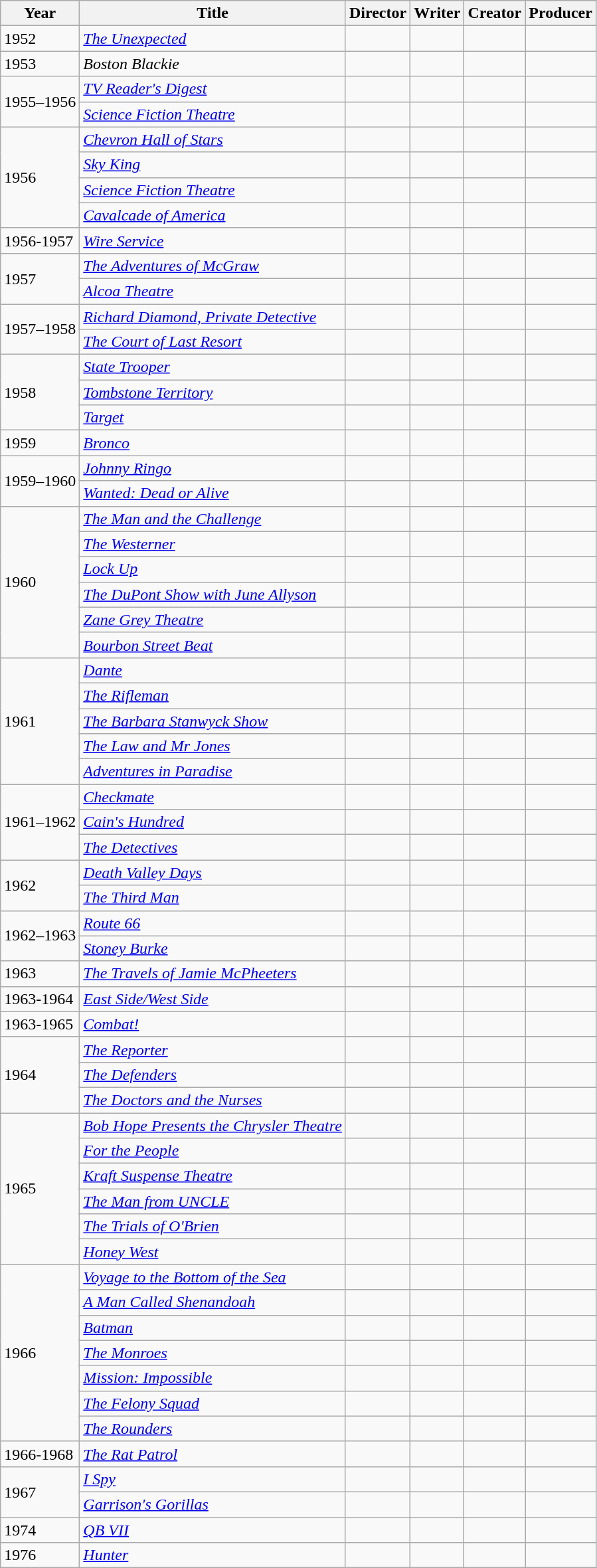<table class="wikitable">
<tr>
<th>Year</th>
<th>Title</th>
<th>Director</th>
<th>Writer</th>
<th>Creator</th>
<th>Producer</th>
</tr>
<tr>
<td>1952</td>
<td><em><a href='#'>The Unexpected</a></em></td>
<td></td>
<td></td>
<td></td>
<td></td>
</tr>
<tr>
<td>1953</td>
<td><em>Boston Blackie</em></td>
<td></td>
<td></td>
<td></td>
<td></td>
</tr>
<tr>
<td rowspan=2>1955–1956</td>
<td><em><a href='#'>TV Reader's Digest</a></em></td>
<td></td>
<td></td>
<td></td>
<td></td>
</tr>
<tr>
<td><em><a href='#'>Science Fiction Theatre</a></em></td>
<td></td>
<td></td>
<td></td>
<td></td>
</tr>
<tr>
<td rowspan=4>1956</td>
<td><em><a href='#'>Chevron Hall of Stars</a></em></td>
<td></td>
<td></td>
<td></td>
<td></td>
</tr>
<tr>
<td><em><a href='#'>Sky King</a></em></td>
<td></td>
<td></td>
<td></td>
<td></td>
</tr>
<tr>
<td><em><a href='#'>Science Fiction Theatre</a></em></td>
<td></td>
<td></td>
<td></td>
<td></td>
</tr>
<tr>
<td><em><a href='#'>Cavalcade of America</a></em></td>
<td></td>
<td></td>
<td></td>
<td></td>
</tr>
<tr>
<td>1956-1957</td>
<td><em><a href='#'>Wire Service</a></em></td>
<td></td>
<td></td>
<td></td>
<td></td>
</tr>
<tr>
<td rowspan=2>1957</td>
<td><em><a href='#'>The Adventures of McGraw</a></em></td>
<td></td>
<td></td>
<td></td>
<td></td>
</tr>
<tr>
<td><em><a href='#'>Alcoa Theatre</a></em></td>
<td></td>
<td></td>
<td></td>
<td></td>
</tr>
<tr>
<td rowspan=2>1957–1958</td>
<td><em><a href='#'>Richard Diamond, Private Detective</a></em></td>
<td></td>
<td></td>
<td></td>
<td></td>
</tr>
<tr>
<td><em><a href='#'>The Court of Last Resort</a></em></td>
<td></td>
<td></td>
<td></td>
<td></td>
</tr>
<tr>
<td rowspan=3>1958</td>
<td><em><a href='#'>State Trooper</a></em></td>
<td></td>
<td></td>
<td></td>
<td></td>
</tr>
<tr>
<td><em><a href='#'>Tombstone Territory</a></em></td>
<td></td>
<td></td>
<td></td>
<td></td>
</tr>
<tr>
<td><em><a href='#'>Target</a></em></td>
<td></td>
<td></td>
<td></td>
<td></td>
</tr>
<tr>
<td>1959</td>
<td><em><a href='#'>Bronco</a></em></td>
<td></td>
<td></td>
<td></td>
<td></td>
</tr>
<tr>
<td rowspan=2>1959–1960</td>
<td><em><a href='#'>Johnny Ringo</a></em></td>
<td></td>
<td></td>
<td></td>
<td></td>
</tr>
<tr>
<td><em><a href='#'>Wanted: Dead or Alive</a></em></td>
<td></td>
<td></td>
<td></td>
<td></td>
</tr>
<tr>
<td rowspan=6>1960</td>
<td><em><a href='#'>The Man and the Challenge</a></em></td>
<td></td>
<td></td>
<td></td>
<td></td>
</tr>
<tr>
<td><em><a href='#'>The Westerner</a></em></td>
<td></td>
<td></td>
<td></td>
<td></td>
</tr>
<tr>
<td><em><a href='#'>Lock Up</a></em></td>
<td></td>
<td></td>
<td></td>
<td></td>
</tr>
<tr>
<td><em><a href='#'>The DuPont Show with June Allyson</a></em></td>
<td></td>
<td></td>
<td></td>
<td></td>
</tr>
<tr>
<td><em><a href='#'>Zane Grey Theatre</a></em></td>
<td></td>
<td></td>
<td></td>
<td></td>
</tr>
<tr>
<td><em><a href='#'>Bourbon Street Beat</a></em></td>
<td></td>
<td></td>
<td></td>
<td></td>
</tr>
<tr>
<td rowspan=5>1961</td>
<td><em><a href='#'>Dante</a></em></td>
<td></td>
<td></td>
<td></td>
<td></td>
</tr>
<tr>
<td><em><a href='#'>The Rifleman</a></em></td>
<td></td>
<td></td>
<td></td>
<td></td>
</tr>
<tr>
<td><em><a href='#'>The Barbara Stanwyck Show</a></em></td>
<td></td>
<td></td>
<td></td>
<td></td>
</tr>
<tr>
<td><em><a href='#'>The Law and Mr Jones</a></em></td>
<td></td>
<td></td>
<td></td>
<td></td>
</tr>
<tr>
<td><em><a href='#'>Adventures in Paradise</a></em></td>
<td></td>
<td></td>
<td></td>
<td></td>
</tr>
<tr>
<td rowspan=3>1961–1962</td>
<td><em><a href='#'>Checkmate</a></em></td>
<td></td>
<td></td>
<td></td>
<td></td>
</tr>
<tr>
<td><em><a href='#'>Cain's Hundred</a></em></td>
<td></td>
<td></td>
<td></td>
<td></td>
</tr>
<tr>
<td><em><a href='#'>The Detectives</a></em></td>
<td></td>
<td></td>
<td></td>
<td></td>
</tr>
<tr>
<td rowspan=2>1962</td>
<td><em><a href='#'>Death Valley Days</a></em></td>
<td></td>
<td></td>
<td></td>
<td></td>
</tr>
<tr>
<td><em><a href='#'>The Third Man</a></em></td>
<td></td>
<td></td>
<td></td>
<td></td>
</tr>
<tr>
<td rowspan=2>1962–1963</td>
<td><em><a href='#'>Route 66</a></em></td>
<td></td>
<td></td>
<td></td>
<td></td>
</tr>
<tr>
<td><em><a href='#'>Stoney Burke</a></em></td>
<td></td>
<td></td>
<td></td>
<td></td>
</tr>
<tr>
<td>1963</td>
<td><em><a href='#'>The Travels of Jamie McPheeters</a></em></td>
<td></td>
<td></td>
<td></td>
<td></td>
</tr>
<tr>
<td>1963-1964</td>
<td><em><a href='#'>East Side/West Side</a></em></td>
<td></td>
<td></td>
<td></td>
<td></td>
</tr>
<tr>
<td>1963-1965</td>
<td><em><a href='#'>Combat!</a></em></td>
<td></td>
<td></td>
<td></td>
<td></td>
</tr>
<tr>
<td rowspan=3>1964</td>
<td><em><a href='#'>The Reporter</a></em></td>
<td></td>
<td></td>
<td></td>
<td></td>
</tr>
<tr>
<td><em><a href='#'>The Defenders</a></em></td>
<td></td>
<td></td>
<td></td>
<td></td>
</tr>
<tr>
<td><em><a href='#'>The Doctors and the Nurses</a></em></td>
<td></td>
<td></td>
<td></td>
<td></td>
</tr>
<tr>
<td rowspan=6>1965</td>
<td><em><a href='#'>Bob Hope Presents the Chrysler Theatre</a></em></td>
<td></td>
<td></td>
<td></td>
<td></td>
</tr>
<tr>
<td><em><a href='#'>For the People</a></em></td>
<td></td>
<td></td>
<td></td>
<td></td>
</tr>
<tr>
<td><em><a href='#'>Kraft Suspense Theatre</a></em></td>
<td></td>
<td></td>
<td></td>
<td></td>
</tr>
<tr>
<td><em><a href='#'>The Man from UNCLE</a></em></td>
<td></td>
<td></td>
<td></td>
<td></td>
</tr>
<tr>
<td><em><a href='#'>The Trials of O'Brien</a></em></td>
<td></td>
<td></td>
<td></td>
<td></td>
</tr>
<tr>
<td><em><a href='#'>Honey West</a></em></td>
<td></td>
<td></td>
<td></td>
<td></td>
</tr>
<tr>
<td rowspan=7>1966</td>
<td><em><a href='#'>Voyage to the Bottom of the Sea</a></em></td>
<td></td>
<td></td>
<td></td>
<td></td>
</tr>
<tr>
<td><em><a href='#'>A Man Called Shenandoah</a></em></td>
<td></td>
<td></td>
<td></td>
<td></td>
</tr>
<tr>
<td><em><a href='#'>Batman</a></em></td>
<td></td>
<td></td>
<td></td>
<td></td>
</tr>
<tr>
<td><em><a href='#'>The Monroes</a></em></td>
<td></td>
<td></td>
<td></td>
<td></td>
</tr>
<tr>
<td><em><a href='#'>Mission: Impossible</a></em></td>
<td></td>
<td></td>
<td></td>
<td></td>
</tr>
<tr>
<td><em><a href='#'>The Felony Squad</a></em></td>
<td></td>
<td></td>
<td></td>
<td></td>
</tr>
<tr>
<td><em><a href='#'>The Rounders</a></em></td>
<td></td>
<td></td>
<td></td>
<td></td>
</tr>
<tr>
<td>1966-1968</td>
<td><em><a href='#'>The Rat Patrol</a></em></td>
<td></td>
<td></td>
<td></td>
<td></td>
</tr>
<tr>
<td rowspan=2>1967</td>
<td><em><a href='#'>I Spy</a></em></td>
<td></td>
<td></td>
<td></td>
<td></td>
</tr>
<tr>
<td><em><a href='#'>Garrison's Gorillas</a></em></td>
<td></td>
<td></td>
<td></td>
<td></td>
</tr>
<tr>
<td>1974</td>
<td><em><a href='#'>QB VII</a></em></td>
<td></td>
<td></td>
<td></td>
<td></td>
</tr>
<tr>
<td>1976</td>
<td><em><a href='#'>Hunter</a></em></td>
<td></td>
<td></td>
<td></td>
<td></td>
</tr>
</table>
